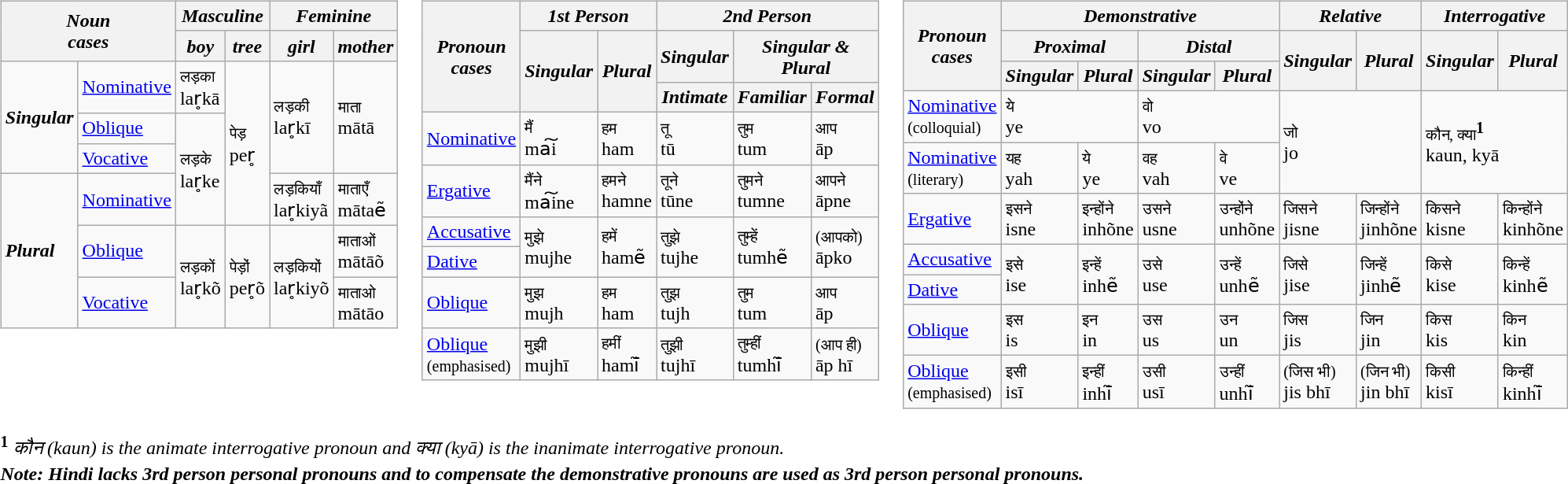<table>
<tr>
<td valign="top"><br><table class="wikitable">
<tr>
<th colspan="2" rowspan="2"><em>Noun</em><br><em>cases</em></th>
<th colspan="2"><em>Masculine</em></th>
<th colspan="2"><em>Feminine</em></th>
</tr>
<tr>
<th><em>boy</em></th>
<th><em>tree</em></th>
<th><em>girl</em></th>
<th><em>mother</em></th>
</tr>
<tr>
<td rowspan="3"><strong><em>Singular</em></strong></td>
<td><a href='#'>Nominative</a></td>
<td><small>लड़का</small><br>lar̥kā</td>
<td rowspan="4"><small>पेड़</small><br>per̥</td>
<td rowspan="3"><small>लड़की</small><br>lar̥kī</td>
<td rowspan="3"><small>माता</small><br>mātā</td>
</tr>
<tr>
<td><a href='#'>Oblique</a></td>
<td rowspan="3"><small>लड़के</small><br>lar̥ke</td>
</tr>
<tr>
<td><a href='#'>Vocative</a></td>
</tr>
<tr>
<td rowspan="3"><strong><em>Plural</em></strong></td>
<td><a href='#'>Nominative</a></td>
<td><small>लड़कियाँ</small><br>lar̥kiyã</td>
<td><small>माताएँ</small><br>mātaẽ</td>
</tr>
<tr>
<td><a href='#'>Oblique</a></td>
<td rowspan="2"><small>लड़कों</small><br>lar̥kõ</td>
<td rowspan="2"><small>पेड़ों</small><br>per̥õ</td>
<td rowspan="2"><small>लड़कियों</small><br>lar̥kiyõ</td>
<td><small>माताओं</small><br>mātāõ</td>
</tr>
<tr>
<td><a href='#'>Vocative</a></td>
<td><small>माताओ</small><br>mātāo</td>
</tr>
</table>
</td>
<td valign="top"><br><table class="wikitable">
<tr>
<th rowspan="3"><em>Pronoun</em><br><em>cases</em></th>
<th colspan="2"><em>1st Person</em></th>
<th colspan="3"><em>2nd Person</em></th>
</tr>
<tr>
<th rowspan="2"><em>Singular</em></th>
<th rowspan="2"><em>Plural</em></th>
<th><em>Singular</em></th>
<th colspan="2"><em>Singular & Plural</em></th>
</tr>
<tr>
<th><em>Intimate</em></th>
<th><em>Familiar</em></th>
<th><em>Formal</em></th>
</tr>
<tr>
<td><a href='#'>Nominative</a></td>
<td><small>मैं</small><br>ma͠i</td>
<td><small>हम</small><br>ham</td>
<td><small>तू</small><br>tū</td>
<td><small>तुम</small><br>tum</td>
<td><small>आप</small><br>āp</td>
</tr>
<tr>
<td><a href='#'>Ergative</a></td>
<td><small>मैंने</small><br>ma͠ine</td>
<td><small>हमने</small><br>hamne</td>
<td><small>तूने</small><br>tūne</td>
<td><small>तुमने</small><br>tumne</td>
<td><small>आपने</small><br>āpne</td>
</tr>
<tr>
<td><a href='#'>Accusative</a></td>
<td rowspan="2"><small>मुझे</small><br>mujhe</td>
<td rowspan="2"><small>हमें</small><br>hamẽ</td>
<td rowspan="2"><small>तुझे</small><br>tujhe</td>
<td rowspan="2"><small>तुम्हें</small><br>tumhẽ</td>
<td rowspan="2"><small>(आपको)</small><br>āpko</td>
</tr>
<tr>
<td><a href='#'>Dative</a></td>
</tr>
<tr>
<td><a href='#'>Oblique</a></td>
<td><small>मुझ</small><br>mujh</td>
<td><small>हम</small><br>ham</td>
<td><small>तुझ</small><br>tujh</td>
<td><small>तुम</small><br>tum</td>
<td><small>आप</small><br>āp</td>
</tr>
<tr>
<td><a href='#'>Oblique</a><br><small>(emphasised)</small></td>
<td><small>मुझी</small><br>mujhī</td>
<td><small>हमीं</small><br>hamī̃</td>
<td><small>तुझी</small><br>tujhī</td>
<td><small>तुम्हीं</small><br>tumhī̃</td>
<td><small>(आप ही)</small><br>āp hī</td>
</tr>
</table>
</td>
<td><br><table class="wikitable">
<tr>
<th rowspan="3"><em>Pronoun</em><br><em>cases</em></th>
<th colspan="4"><em>Demonstrative</em></th>
<th colspan="2"><em>Relative</em></th>
<th colspan="2"><em>Interrogative</em></th>
</tr>
<tr>
<th colspan="2"><em>Proximal</em></th>
<th colspan="2"><em>Distal</em></th>
<th rowspan="2"><em>Singular</em></th>
<th rowspan="2"><em>Plural</em></th>
<th rowspan="2"><em>Singular</em></th>
<th rowspan="2"><em>Plural</em></th>
</tr>
<tr>
<th><em>Singular</em></th>
<th><em>Plural</em></th>
<th><em>Singular</em></th>
<th><em>Plural</em></th>
</tr>
<tr>
<td><a href='#'>Nominative</a><br><small>(colloquial)</small></td>
<td colspan="2"><small>ये</small><br>ye</td>
<td colspan="2"><small>वो</small><br>vo</td>
<td colspan="2" rowspan="2"><small>जो</small><br>jo</td>
<td colspan="2" rowspan="2"><small>कौन, क्या</small><sup><strong>1</strong></sup><br>kaun, kyā</td>
</tr>
<tr>
<td><a href='#'>Nominative</a><br><small>(literary)</small></td>
<td><small>यह</small><br>yah</td>
<td><small>ये</small><br>ye</td>
<td><small>वह</small><br>vah</td>
<td><small>वे</small><br>ve</td>
</tr>
<tr>
<td><a href='#'>Ergative</a></td>
<td><small>इसने</small><br>isne</td>
<td><small>इन्होंने</small><br>inhõne</td>
<td><small>उसने</small><br>usne</td>
<td><small>उन्होंने</small><br>unhõne</td>
<td><small>जिसने</small><br>jisne</td>
<td><small>जिन्होंने</small><br>jinhõne</td>
<td><small>किसने</small><br>kisne</td>
<td><small>किन्होंने</small><br>kinhõne</td>
</tr>
<tr>
<td><a href='#'>Accusative</a></td>
<td rowspan="2"><small>इसे</small><br>ise</td>
<td rowspan="2"><small>इन्हें</small><br>inhẽ</td>
<td rowspan="2"><small>उसे</small><br>use</td>
<td rowspan="2"><small>उन्हें</small><br>unhẽ</td>
<td rowspan="2"><small>जिसे</small><br>jise</td>
<td rowspan="2"><small>जिन्हें</small><br>jinhẽ</td>
<td rowspan="2"><small>किसे</small><br>kise</td>
<td rowspan="2"><small>किन्हें</small><br>kinhẽ</td>
</tr>
<tr>
<td><a href='#'>Dative</a></td>
</tr>
<tr>
<td><a href='#'>Oblique</a></td>
<td><small>इस</small><br>is</td>
<td><small>इन</small><br>in</td>
<td><small>उस</small><br>us</td>
<td><small>उन</small><br>un</td>
<td><small>जिस</small><br>jis</td>
<td><small>जिन</small><br>jin</td>
<td><small>किस</small><br>kis</td>
<td><small>किन</small><br>kin</td>
</tr>
<tr>
<td><a href='#'>Oblique</a><br><small>(emphasised)</small></td>
<td><small>इसी</small><br>isī</td>
<td><small>इन्हीं</small><br>inhī̃</td>
<td><small>उसी</small><br>usī</td>
<td><small>उन्हीं</small><br>unhī̃</td>
<td><small>(जिस भी)</small><br>jis bhī</td>
<td><small>(जिन भी)</small><br>jin bhī</td>
<td><small>किसी</small><br>kisī</td>
<td><small>किन्हीं</small><br>kinhī̃</td>
</tr>
</table>
</td>
</tr>
<tr>
<td colspan="3"><sup><strong>1</strong></sup> <em>कौन</em> <em>(kaun) is the animate interrogative pronoun and क्या (kyā) is the inanimate interrogative pronoun.</em></td>
</tr>
<tr>
<td colspan="3"><strong><em>Note:<strong> Hindi lacks 3rd person personal pronouns and to compensate the demonstrative pronouns are used as 3rd person personal pronouns.<em></td>
</tr>
</table>
